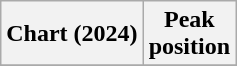<table class="wikitable sortable plainrowheaders">
<tr>
<th>Chart (2024)</th>
<th>Peak<br>position</th>
</tr>
<tr>
</tr>
</table>
